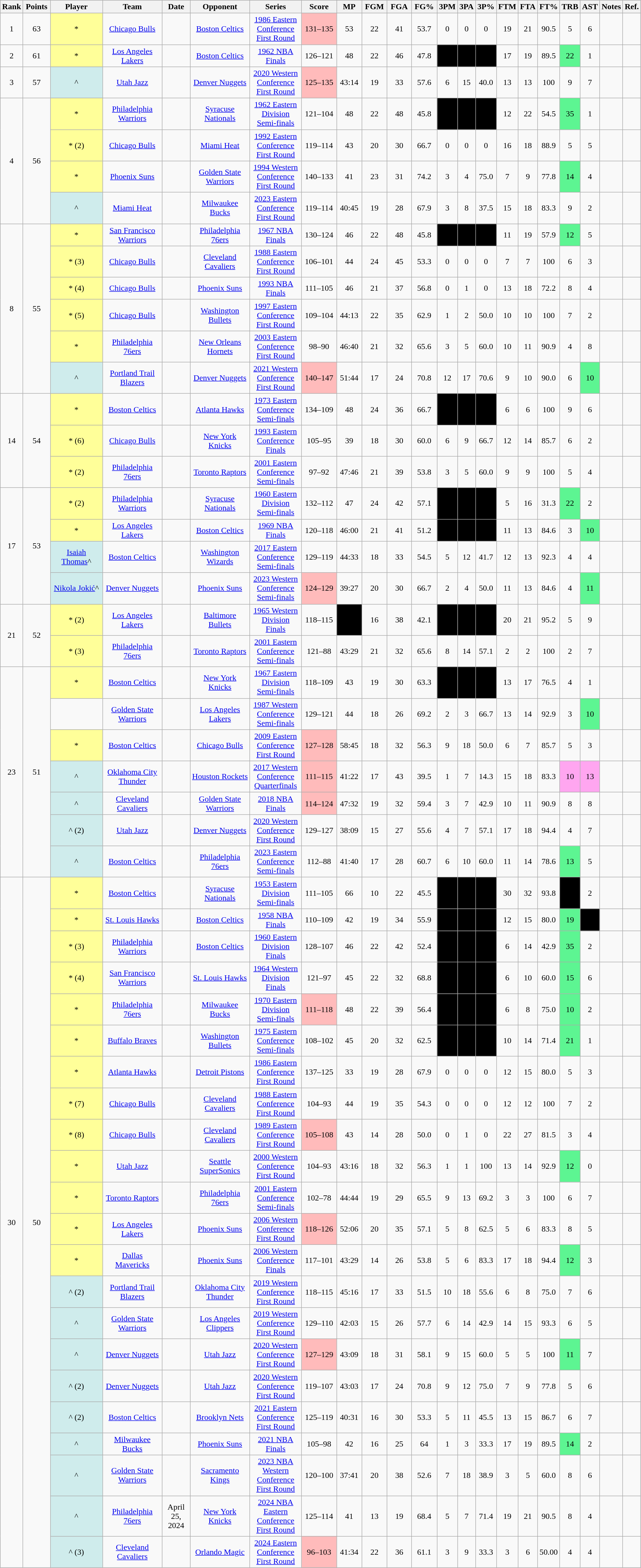<table class="wikitable sortable" style="font-size:99%; width:99%; margin-right:0; text-align:center">
<tr>
<th>Rank</th>
<th width= 5%>Points</th>
<th width=15%>Player</th>
<th width=15%>Team</th>
<th width=7%>Date</th>
<th width=15%>Opponent</th>
<th width=10%>Series</th>
<th width=10%>Score</th>
<th width= 5%>MP</th>
<th width= 5%>FGM</th>
<th width= 5%>FGA</th>
<th width= 5%>FG%</th>
<th width= 5%>3PM</th>
<th width= 5%>3PA</th>
<th width= 5%>3P%</th>
<th width= 5%>FTM</th>
<th width= 5%>FTA</th>
<th width= 5%>FT%</th>
<th>TRB</th>
<th>AST</th>
<th width= 2%>Notes</th>
<th width= 2%>Ref.</th>
</tr>
<tr>
<td>1</td>
<td align=center>63</td>
<td bgcolor="FFFF99">*</td>
<td><a href='#'>Chicago Bulls</a></td>
<td></td>
<td><a href='#'>Boston Celtics</a></td>
<td><a href='#'>1986 Eastern Conference First Round</a></td>
<td bgcolor="#ffbbbb">131–135</td>
<td>53</td>
<td>22</td>
<td>41</td>
<td>53.7</td>
<td>0</td>
<td>0</td>
<td>0</td>
<td>19</td>
<td>21</td>
<td>90.5</td>
<td>5</td>
<td>6</td>
<td></td>
<td></td>
</tr>
<tr>
<td>2</td>
<td>61</td>
<td bgcolor="FFFF99">*</td>
<td><a href='#'>Los Angeles Lakers</a></td>
<td></td>
<td><a href='#'>Boston Celtics</a></td>
<td><a href='#'>1962 NBA Finals</a></td>
<td>126–121</td>
<td>48</td>
<td>22</td>
<td>46</td>
<td>47.8</td>
<td bgcolor="000000"></td>
<td bgcolor="000000"></td>
<td bgcolor="000000"></td>
<td>17</td>
<td>19</td>
<td>89.5</td>
<td bgcolor="5df592">22</td>
<td>1</td>
<td></td>
<td></td>
</tr>
<tr>
<td>3</td>
<td>57</td>
<td bgcolor="CFECEC">^</td>
<td><a href='#'>Utah Jazz</a></td>
<td></td>
<td><a href='#'>Denver Nuggets</a></td>
<td><a href='#'>2020 Western Conference First Round</a></td>
<td bgcolor="#ffbbbb">125–135</td>
<td>43:14</td>
<td>19</td>
<td>33</td>
<td>57.6</td>
<td>6</td>
<td>15</td>
<td>40.0</td>
<td>13</td>
<td>13</td>
<td>100</td>
<td>9</td>
<td>7</td>
<td></td>
<td></td>
</tr>
<tr>
<td rowspan="4">4</td>
<td rowspan="4">56</td>
<td bgcolor="FFFF99">*</td>
<td><a href='#'>Philadelphia Warriors</a></td>
<td></td>
<td><a href='#'>Syracuse Nationals</a></td>
<td><a href='#'>1962 Eastern Division Semi-finals</a></td>
<td>121–104</td>
<td>48</td>
<td>22</td>
<td>48</td>
<td>45.8</td>
<td bgcolor="000000"></td>
<td bgcolor="000000"></td>
<td bgcolor="000000"></td>
<td>12</td>
<td>22</td>
<td>54.5</td>
<td bgcolor="5df592">35</td>
<td>1</td>
<td></td>
<td></td>
</tr>
<tr>
<td bgcolor="FFFF99">* (2)</td>
<td><a href='#'>Chicago Bulls</a></td>
<td></td>
<td><a href='#'>Miami Heat</a></td>
<td><a href='#'>1992 Eastern Conference First Round</a></td>
<td>119–114</td>
<td>43</td>
<td>20</td>
<td>30</td>
<td>66.7</td>
<td>0</td>
<td>0</td>
<td>0</td>
<td>16</td>
<td>18</td>
<td>88.9</td>
<td>5</td>
<td>5</td>
<td></td>
<td></td>
</tr>
<tr>
<td bgcolor="FFFF99">*</td>
<td><a href='#'>Phoenix Suns</a></td>
<td></td>
<td><a href='#'>Golden State Warriors</a></td>
<td><a href='#'>1994 Western Conference First Round</a></td>
<td>140–133</td>
<td>41</td>
<td>23</td>
<td>31</td>
<td>74.2</td>
<td>3</td>
<td>4</td>
<td>75.0</td>
<td>7</td>
<td>9</td>
<td>77.8</td>
<td bgcolor="5df592">14</td>
<td>4</td>
<td></td>
<td></td>
</tr>
<tr>
<td bgcolor="CFECEC">^</td>
<td><a href='#'>Miami Heat</a></td>
<td></td>
<td><a href='#'>Milwaukee Bucks</a></td>
<td><a href='#'>2023 Eastern Conference First Round</a></td>
<td>119–114</td>
<td>40:45</td>
<td>19</td>
<td>28</td>
<td>67.9</td>
<td>3</td>
<td>8</td>
<td>37.5</td>
<td>15</td>
<td>18</td>
<td>83.3</td>
<td>9</td>
<td>2</td>
<td></td>
<td></td>
</tr>
<tr>
<td rowspan="6">8</td>
<td rowspan="6">55</td>
<td bgcolor="FFFF99">*</td>
<td><a href='#'>San Francisco Warriors</a></td>
<td></td>
<td><a href='#'>Philadelphia 76ers</a></td>
<td><a href='#'>1967 NBA Finals</a></td>
<td>130–124</td>
<td>46</td>
<td>22</td>
<td>48</td>
<td>45.8</td>
<td bgcolor="000000"></td>
<td bgcolor="000000"></td>
<td bgcolor="000000"></td>
<td>11</td>
<td>19</td>
<td>57.9</td>
<td bgcolor="5df592">12</td>
<td>5</td>
<td></td>
<td></td>
</tr>
<tr>
<td bgcolor="FFFF99">* (3)</td>
<td><a href='#'>Chicago Bulls</a></td>
<td></td>
<td><a href='#'>Cleveland Cavaliers</a></td>
<td><a href='#'>1988 Eastern Conference First Round</a></td>
<td>106–101</td>
<td>44</td>
<td>24</td>
<td>45</td>
<td>53.3</td>
<td>0</td>
<td>0</td>
<td>0</td>
<td>7</td>
<td>7</td>
<td>100</td>
<td>6</td>
<td>3</td>
<td></td>
<td></td>
</tr>
<tr>
<td bgcolor="FFFF99">* (4)</td>
<td><a href='#'>Chicago Bulls</a></td>
<td></td>
<td><a href='#'>Phoenix Suns</a></td>
<td><a href='#'>1993 NBA Finals</a></td>
<td>111–105</td>
<td>46</td>
<td>21</td>
<td>37</td>
<td>56.8</td>
<td>0</td>
<td>1</td>
<td>0</td>
<td>13</td>
<td>18</td>
<td>72.2</td>
<td>8</td>
<td>4</td>
<td></td>
<td></td>
</tr>
<tr>
<td bgcolor="FFFF99">* (5)</td>
<td><a href='#'>Chicago Bulls</a></td>
<td></td>
<td><a href='#'>Washington Bullets</a></td>
<td><a href='#'>1997 Eastern Conference First Round</a></td>
<td>109–104</td>
<td>44:13</td>
<td>22</td>
<td>35</td>
<td>62.9</td>
<td>1</td>
<td>2</td>
<td>50.0</td>
<td>10</td>
<td>10</td>
<td>100</td>
<td>7</td>
<td>2</td>
<td></td>
<td></td>
</tr>
<tr>
<td bgcolor="FFFF99">*</td>
<td><a href='#'>Philadelphia 76ers</a></td>
<td></td>
<td><a href='#'>New Orleans Hornets</a></td>
<td><a href='#'>2003 Eastern Conference First Round</a></td>
<td>98–90</td>
<td>46:40</td>
<td>21</td>
<td>32</td>
<td>65.6</td>
<td>3</td>
<td>5</td>
<td>60.0</td>
<td>10</td>
<td>11</td>
<td>90.9</td>
<td>4</td>
<td>8</td>
<td></td>
<td></td>
</tr>
<tr>
<td bgcolor="CFECEC">^</td>
<td><a href='#'>Portland Trail Blazers</a></td>
<td></td>
<td><a href='#'>Denver Nuggets</a></td>
<td><a href='#'>2021 Western Conference First Round</a></td>
<td bgcolor="#ffbbbb">140–147</td>
<td>51:44</td>
<td>17</td>
<td>24</td>
<td>70.8</td>
<td>12</td>
<td>17</td>
<td>70.6</td>
<td>9</td>
<td>10</td>
<td>90.0</td>
<td>6</td>
<td bgcolor="5df592">10</td>
<td></td>
<td></td>
</tr>
<tr>
<td rowspan="3">14</td>
<td rowspan="3">54</td>
<td bgcolor="FFFF99">*</td>
<td><a href='#'>Boston Celtics</a></td>
<td></td>
<td><a href='#'>Atlanta Hawks</a></td>
<td><a href='#'>1973 Eastern Conference Semi-finals</a></td>
<td>134–109</td>
<td>48</td>
<td>24</td>
<td>36</td>
<td>66.7</td>
<td bgcolor="000000"></td>
<td bgcolor="000000"></td>
<td bgcolor="000000"></td>
<td>6</td>
<td>6</td>
<td>100</td>
<td>9</td>
<td>6</td>
<td></td>
<td></td>
</tr>
<tr>
<td bgcolor="FFFF99">* (6)</td>
<td><a href='#'>Chicago Bulls</a></td>
<td></td>
<td><a href='#'>New York Knicks</a></td>
<td><a href='#'>1993 Eastern Conference Finals</a></td>
<td>105–95</td>
<td>39</td>
<td>18</td>
<td>30</td>
<td>60.0</td>
<td>6</td>
<td>9</td>
<td>66.7</td>
<td>12</td>
<td>14</td>
<td>85.7</td>
<td>6</td>
<td>2</td>
<td></td>
<td></td>
</tr>
<tr>
<td bgcolor="FFFF99">* (2)</td>
<td><a href='#'>Philadelphia 76ers</a></td>
<td></td>
<td><a href='#'>Toronto Raptors</a></td>
<td><a href='#'>2001 Eastern Conference Semi-finals</a></td>
<td>97–92</td>
<td>47:46</td>
<td>21</td>
<td>39</td>
<td>53.8</td>
<td>3</td>
<td>5</td>
<td>60.0</td>
<td>9</td>
<td>9</td>
<td>100</td>
<td>5</td>
<td>4</td>
<td></td>
<td></td>
</tr>
<tr>
<td rowspan="4">17</td>
<td rowspan="4">53</td>
<td bgcolor="FFFF99">* (2)</td>
<td><a href='#'>Philadelphia Warriors</a></td>
<td></td>
<td><a href='#'>Syracuse Nationals</a></td>
<td><a href='#'>1960 Eastern Division Semi-finals</a></td>
<td>132–112</td>
<td>47</td>
<td>24</td>
<td>42</td>
<td>57.1</td>
<td bgcolor="000000"></td>
<td bgcolor="000000"></td>
<td bgcolor="000000"></td>
<td>5</td>
<td>16</td>
<td>31.3</td>
<td bgcolor="5df592">22</td>
<td>2</td>
<td></td>
<td></td>
</tr>
<tr>
<td bgcolor="FFFF99">*</td>
<td><a href='#'>Los Angeles Lakers</a></td>
<td></td>
<td><a href='#'>Boston Celtics</a></td>
<td><a href='#'>1969 NBA Finals</a></td>
<td>120–118</td>
<td>46:00</td>
<td>21</td>
<td>41</td>
<td>51.2</td>
<td bgcolor="000000"></td>
<td bgcolor="000000"></td>
<td bgcolor="000000"></td>
<td>11</td>
<td>13</td>
<td>84.6</td>
<td>3</td>
<td bgcolor="5df592">10</td>
<td></td>
<td></td>
</tr>
<tr>
<td bgcolor="CFECEC"><a href='#'>Isaiah Thomas</a>^</td>
<td><a href='#'>Boston Celtics</a></td>
<td></td>
<td><a href='#'>Washington Wizards</a></td>
<td><a href='#'>2017 Eastern Conference Semi-finals</a></td>
<td>129–119</td>
<td>44:33</td>
<td>18</td>
<td>33</td>
<td>54.5</td>
<td>5</td>
<td>12</td>
<td>41.7</td>
<td>12</td>
<td>13</td>
<td>92.3</td>
<td>4</td>
<td>4</td>
<td></td>
<td></td>
</tr>
<tr>
<td bgcolor="CFECEC"><a href='#'>Nikola Jokić</a>^</td>
<td><a href='#'>Denver Nuggets</a></td>
<td></td>
<td><a href='#'>Phoenix Suns</a></td>
<td><a href='#'>2023 Western Conference Semi-finals</a></td>
<td bgcolor="#ffbbbb">124–129</td>
<td>39:27</td>
<td>20</td>
<td>30</td>
<td>66.7</td>
<td>2</td>
<td>4</td>
<td>50.0</td>
<td>11</td>
<td>13</td>
<td>84.6</td>
<td>4</td>
<td bgcolor="5df592">11</td>
<td></td>
<td></td>
</tr>
<tr>
<td rowspan="2">21</td>
<td rowspan="2">52</td>
<td bgcolor="FFFF99">* (2)</td>
<td><a href='#'>Los Angeles Lakers</a></td>
<td></td>
<td><a href='#'>Baltimore Bullets</a></td>
<td><a href='#'>1965 Western Division Finals</a></td>
<td>118–115</td>
<td bgcolor="000000"></td>
<td>16</td>
<td>38</td>
<td>42.1</td>
<td bgcolor="000000"></td>
<td bgcolor="000000"></td>
<td bgcolor="000000"></td>
<td>20</td>
<td>21</td>
<td>95.2</td>
<td>5</td>
<td>9</td>
<td></td>
<td></td>
</tr>
<tr>
<td bgcolor="FFFF99">* (3)</td>
<td><a href='#'>Philadelphia 76ers</a></td>
<td></td>
<td><a href='#'>Toronto Raptors</a></td>
<td><a href='#'>2001 Eastern Conference Semi-finals</a></td>
<td>121–88</td>
<td>43:29</td>
<td>21</td>
<td>32</td>
<td>65.6</td>
<td>8</td>
<td>14</td>
<td>57.1</td>
<td>2</td>
<td>2</td>
<td>100</td>
<td>2</td>
<td>7</td>
<td></td>
<td></td>
</tr>
<tr>
<td rowspan="7">23</td>
<td rowspan="7">51</td>
<td bgcolor="FFFF99">*</td>
<td><a href='#'>Boston Celtics</a></td>
<td></td>
<td><a href='#'>New York Knicks</a></td>
<td><a href='#'>1967 Eastern Division Semi-finals</a></td>
<td>118–109</td>
<td>43</td>
<td>19</td>
<td>30</td>
<td>63.3</td>
<td bgcolor="000000"></td>
<td bgcolor="000000"></td>
<td bgcolor="000000"></td>
<td>13</td>
<td>17</td>
<td>76.5</td>
<td>4</td>
<td>1</td>
<td></td>
<td></td>
</tr>
<tr>
<td></td>
<td><a href='#'>Golden State Warriors</a></td>
<td></td>
<td><a href='#'>Los Angeles Lakers</a></td>
<td><a href='#'>1987 Western Conference Semi-finals</a></td>
<td>129–121</td>
<td>44</td>
<td>18</td>
<td>26</td>
<td>69.2</td>
<td>2</td>
<td>3</td>
<td>66.7</td>
<td>13</td>
<td>14</td>
<td>92.9</td>
<td>3</td>
<td bgcolor="5df592">10</td>
<td></td>
<td></td>
</tr>
<tr>
<td bgcolor="#FFFF99">*</td>
<td><a href='#'>Boston Celtics</a></td>
<td></td>
<td><a href='#'>Chicago Bulls</a></td>
<td><a href='#'>2009 Eastern Conference First Round</a></td>
<td bgcolor="#ffbbbb">127–128</td>
<td>58:45</td>
<td>18</td>
<td>32</td>
<td>56.3</td>
<td>9</td>
<td>18</td>
<td>50.0</td>
<td>6</td>
<td>7</td>
<td>85.7</td>
<td>5</td>
<td>3</td>
<td></td>
<td></td>
</tr>
<tr>
<td bgcolor="CFECEC">^</td>
<td><a href='#'>Oklahoma City Thunder</a></td>
<td></td>
<td><a href='#'>Houston Rockets</a></td>
<td><a href='#'>2017 Western Conference Quarterfinals</a></td>
<td bgcolor="#ffbbbb">111–115</td>
<td>41:22</td>
<td>17</td>
<td>43</td>
<td>39.5</td>
<td>1</td>
<td>7</td>
<td>14.3</td>
<td>15</td>
<td>18</td>
<td>83.3</td>
<td bgcolor="#ffa6f0">10</td>
<td bgcolor="#ffa6f0">13</td>
<td></td>
<td></td>
</tr>
<tr>
<td bgcolor="CFECEC">^</td>
<td><a href='#'>Cleveland Cavaliers</a></td>
<td></td>
<td><a href='#'>Golden State Warriors</a></td>
<td><a href='#'>2018 NBA Finals</a></td>
<td bgcolor="#ffbbbb">114–124</td>
<td>47:32</td>
<td>19</td>
<td>32</td>
<td>59.4</td>
<td>3</td>
<td>7</td>
<td>42.9</td>
<td>10</td>
<td>11</td>
<td>90.9</td>
<td>8</td>
<td>8</td>
<td></td>
<td></td>
</tr>
<tr>
<td bgcolor="CFECEC">^ (2)</td>
<td><a href='#'>Utah Jazz</a></td>
<td></td>
<td><a href='#'>Denver Nuggets</a></td>
<td><a href='#'>2020 Western Conference First Round</a></td>
<td>129–127</td>
<td>38:09</td>
<td>15</td>
<td>27</td>
<td>55.6</td>
<td>4</td>
<td>7</td>
<td>57.1</td>
<td>17</td>
<td>18</td>
<td>94.4</td>
<td>4</td>
<td>7</td>
<td></td>
<td></td>
</tr>
<tr>
<td bgcolor="CFECEC">^</td>
<td><a href='#'>Boston Celtics</a></td>
<td></td>
<td><a href='#'>Philadelphia 76ers</a></td>
<td><a href='#'>2023 Eastern Conference Semi-finals</a></td>
<td>112–88</td>
<td>41:40</td>
<td>17</td>
<td>28</td>
<td>60.7</td>
<td>6</td>
<td>10</td>
<td>60.0</td>
<td>11</td>
<td>14</td>
<td>78.6</td>
<td bgcolor="5df592">13</td>
<td>5</td>
<td></td>
<td></td>
</tr>
<tr>
<td rowspan="22">30</td>
<td rowspan="22">50</td>
<td bgcolor="FFFF99">*</td>
<td><a href='#'>Boston Celtics</a></td>
<td></td>
<td><a href='#'>Syracuse Nationals</a></td>
<td><a href='#'>1953 Eastern Division Semi-finals</a></td>
<td>111–105</td>
<td>66</td>
<td>10</td>
<td>22</td>
<td>45.5</td>
<td bgcolor="000000"></td>
<td bgcolor="000000"></td>
<td bgcolor="000000"></td>
<td>30</td>
<td>32</td>
<td>93.8</td>
<td bgcolor="000000"></td>
<td>2</td>
<td></td>
<td></td>
</tr>
<tr>
<td bgcolor="FFFF99">*</td>
<td><a href='#'>St. Louis Hawks</a></td>
<td></td>
<td><a href='#'>Boston Celtics</a></td>
<td><a href='#'>1958 NBA Finals</a></td>
<td>110–109</td>
<td>42</td>
<td>19</td>
<td>34</td>
<td>55.9</td>
<td bgcolor="000000"></td>
<td bgcolor="000000"></td>
<td bgcolor="000000"></td>
<td>12</td>
<td>15</td>
<td>80.0</td>
<td bgcolor="5df592">19</td>
<td bgcolor="000000"></td>
<td></td>
<td></td>
</tr>
<tr>
<td bgcolor="FFFF99">* (3)</td>
<td><a href='#'>Philadelphia Warriors</a></td>
<td></td>
<td><a href='#'>Boston Celtics</a></td>
<td><a href='#'>1960 Eastern Division Finals</a></td>
<td>128–107</td>
<td>46</td>
<td>22</td>
<td>42</td>
<td>52.4</td>
<td bgcolor="000000"></td>
<td bgcolor="000000"></td>
<td bgcolor="000000"></td>
<td>6</td>
<td>14</td>
<td>42.9</td>
<td bgcolor="5df592">35</td>
<td>2</td>
<td></td>
<td></td>
</tr>
<tr>
<td bgcolor="FFFF99">* (4)</td>
<td><a href='#'>San Francisco Warriors</a></td>
<td></td>
<td><a href='#'>St. Louis Hawks</a></td>
<td><a href='#'>1964 Western Division Finals</a></td>
<td>121–97</td>
<td>45</td>
<td>22</td>
<td>32</td>
<td>68.8</td>
<td bgcolor="000000"></td>
<td bgcolor="000000"></td>
<td bgcolor="000000"></td>
<td>6</td>
<td>10</td>
<td>60.0</td>
<td bgcolor="5df592">15</td>
<td>6</td>
<td></td>
<td></td>
</tr>
<tr>
<td bgcolor="FFFF99">*</td>
<td><a href='#'>Philadelphia 76ers</a></td>
<td></td>
<td><a href='#'>Milwaukee Bucks</a></td>
<td><a href='#'>1970 Eastern Division Semi-finals</a></td>
<td bgcolor="#ffbbbb">111–118</td>
<td>48</td>
<td>22</td>
<td>39</td>
<td>56.4</td>
<td bgcolor="000000"></td>
<td bgcolor="000000"></td>
<td bgcolor="000000"></td>
<td>6</td>
<td>8</td>
<td>75.0</td>
<td bgcolor="5df592">10</td>
<td>2</td>
<td></td>
<td></td>
</tr>
<tr>
<td bgcolor="FFFF99">*</td>
<td><a href='#'>Buffalo Braves</a></td>
<td></td>
<td><a href='#'>Washington Bullets</a></td>
<td><a href='#'>1975 Eastern Conference Semi-finals</a></td>
<td>108–102</td>
<td>45</td>
<td>20</td>
<td>32</td>
<td>62.5</td>
<td bgcolor="000000"></td>
<td bgcolor="000000"></td>
<td bgcolor="000000"></td>
<td>10</td>
<td>14</td>
<td>71.4</td>
<td bgcolor="5df592">21</td>
<td>1</td>
<td></td>
<td></td>
</tr>
<tr>
<td bgcolor="FFFF99">*</td>
<td><a href='#'>Atlanta Hawks</a></td>
<td></td>
<td><a href='#'>Detroit Pistons</a></td>
<td><a href='#'>1986 Eastern Conference First Round</a></td>
<td>137–125</td>
<td>33</td>
<td>19</td>
<td>28</td>
<td>67.9</td>
<td>0</td>
<td>0</td>
<td>0</td>
<td>12</td>
<td>15</td>
<td>80.0</td>
<td>5</td>
<td>3</td>
<td></td>
<td></td>
</tr>
<tr>
<td bgcolor="FFFF99">* (7)</td>
<td><a href='#'>Chicago Bulls</a></td>
<td></td>
<td><a href='#'>Cleveland Cavaliers</a></td>
<td><a href='#'>1988 Eastern Conference First Round</a></td>
<td>104–93</td>
<td>44</td>
<td>19</td>
<td>35</td>
<td>54.3</td>
<td>0</td>
<td>0</td>
<td>0</td>
<td>12</td>
<td>12</td>
<td>100</td>
<td>7</td>
<td>2</td>
<td></td>
<td></td>
</tr>
<tr>
<td bgcolor="FFFF99">* (8)</td>
<td><a href='#'>Chicago Bulls</a></td>
<td></td>
<td><a href='#'>Cleveland Cavaliers</a></td>
<td><a href='#'>1989 Eastern Conference First Round</a></td>
<td bgcolor="#ffbbbb">105–108</td>
<td>43</td>
<td>14</td>
<td>28</td>
<td>50.0</td>
<td>0</td>
<td>1</td>
<td>0</td>
<td>22</td>
<td>27</td>
<td>81.5</td>
<td>3</td>
<td>4</td>
<td></td>
<td></td>
</tr>
<tr>
<td bgcolor="FFFF99">*</td>
<td><a href='#'>Utah Jazz</a></td>
<td></td>
<td><a href='#'>Seattle SuperSonics</a></td>
<td><a href='#'>2000 Western Conference First Round</a></td>
<td>104–93</td>
<td>43:16</td>
<td>18</td>
<td>32</td>
<td>56.3</td>
<td>1</td>
<td>1</td>
<td>100</td>
<td>13</td>
<td>14</td>
<td>92.9</td>
<td bgcolor="5df592">12</td>
<td>0</td>
<td></td>
<td></td>
</tr>
<tr>
<td bgcolor="FFFF99">*</td>
<td><a href='#'>Toronto Raptors</a></td>
<td></td>
<td><a href='#'>Philadelphia 76ers</a></td>
<td><a href='#'>2001 Eastern Conference Semi-finals</a></td>
<td>102–78</td>
<td>44:44</td>
<td>19</td>
<td>29</td>
<td>65.5</td>
<td>9</td>
<td>13</td>
<td>69.2</td>
<td>3</td>
<td>3</td>
<td>100</td>
<td>6</td>
<td>7</td>
<td></td>
<td></td>
</tr>
<tr>
<td bgcolor="FFFF99">*</td>
<td><a href='#'>Los Angeles Lakers</a></td>
<td></td>
<td><a href='#'>Phoenix Suns</a></td>
<td><a href='#'>2006 Western Conference First Round</a></td>
<td bgcolor="#ffbbbb">118–126</td>
<td>52:06</td>
<td>20</td>
<td>35</td>
<td>57.1</td>
<td>5</td>
<td>8</td>
<td>62.5</td>
<td>5</td>
<td>6</td>
<td>83.3</td>
<td>8</td>
<td>5</td>
<td></td>
<td></td>
</tr>
<tr>
<td bgcolor="FFFF99">*</td>
<td><a href='#'>Dallas Mavericks</a></td>
<td></td>
<td><a href='#'>Phoenix Suns</a></td>
<td><a href='#'>2006 Western Conference Finals</a></td>
<td>117–101</td>
<td>43:29</td>
<td>14</td>
<td>26</td>
<td>53.8</td>
<td>5</td>
<td>6</td>
<td>83.3</td>
<td>17</td>
<td>18</td>
<td>94.4</td>
<td bgcolor="5df592">12</td>
<td>3</td>
<td></td>
<td></td>
</tr>
<tr>
<td bgcolor="CFECEC">^ (2)</td>
<td><a href='#'>Portland Trail Blazers</a></td>
<td></td>
<td><a href='#'>Oklahoma City Thunder</a></td>
<td><a href='#'>2019 Western Conference First Round</a></td>
<td>118–115</td>
<td>45:16</td>
<td>17</td>
<td>33</td>
<td>51.5</td>
<td>10</td>
<td>18</td>
<td>55.6</td>
<td>6</td>
<td>8</td>
<td>75.0</td>
<td>7</td>
<td>6</td>
<td></td>
<td></td>
</tr>
<tr>
<td bgcolor="CFECEC">^</td>
<td><a href='#'>Golden State Warriors</a></td>
<td></td>
<td><a href='#'>Los Angeles Clippers</a></td>
<td><a href='#'>2019 Western Conference First Round</a></td>
<td>129–110</td>
<td>42:03</td>
<td>15</td>
<td>26</td>
<td>57.7</td>
<td>6</td>
<td>14</td>
<td>42.9</td>
<td>14</td>
<td>15</td>
<td>93.3</td>
<td>6</td>
<td>5</td>
<td></td>
<td></td>
</tr>
<tr>
<td bgcolor="CFECEC">^</td>
<td><a href='#'>Denver Nuggets</a></td>
<td></td>
<td><a href='#'>Utah Jazz</a></td>
<td><a href='#'>2020 Western Conference First Round</a></td>
<td bgcolor="#ffbbbb">127–129</td>
<td>43:09</td>
<td>18</td>
<td>31</td>
<td>58.1</td>
<td>9</td>
<td>15</td>
<td>60.0</td>
<td>5</td>
<td>5</td>
<td>100</td>
<td bgcolor="5df592">11</td>
<td>7</td>
<td></td>
<td></td>
</tr>
<tr>
<td bgcolor="CFECEC">^ (2)</td>
<td><a href='#'>Denver Nuggets</a></td>
<td></td>
<td><a href='#'>Utah Jazz</a></td>
<td><a href='#'>2020 Western Conference First Round</a></td>
<td>119–107</td>
<td>43:03</td>
<td>17</td>
<td>24</td>
<td>70.8</td>
<td>9</td>
<td>12</td>
<td>75.0</td>
<td>7</td>
<td>9</td>
<td>77.8</td>
<td>5</td>
<td>6</td>
<td></td>
<td></td>
</tr>
<tr>
<td bgcolor="CFECEC">^ (2)</td>
<td><a href='#'>Boston Celtics</a></td>
<td></td>
<td><a href='#'>Brooklyn Nets</a></td>
<td><a href='#'>2021 Eastern Conference First Round</a></td>
<td>125–119</td>
<td>40:31</td>
<td>16</td>
<td>30</td>
<td>53.3</td>
<td>5</td>
<td>11</td>
<td>45.5</td>
<td>13</td>
<td>15</td>
<td>86.7</td>
<td>6</td>
<td>7</td>
<td></td>
<td></td>
</tr>
<tr>
<td bgcolor="CFECEC">^</td>
<td><a href='#'>Milwaukee Bucks</a></td>
<td></td>
<td><a href='#'>Phoenix Suns</a></td>
<td><a href='#'>2021 NBA Finals</a></td>
<td>105–98</td>
<td>42</td>
<td>16</td>
<td>25</td>
<td>64</td>
<td>1</td>
<td>3</td>
<td>33.3</td>
<td>17</td>
<td>19</td>
<td>89.5</td>
<td bgcolor="5df592">14</td>
<td>2</td>
<td></td>
<td></td>
</tr>
<tr>
<td bgcolor="CFECEC">^</td>
<td><a href='#'>Golden State Warriors</a></td>
<td></td>
<td><a href='#'>Sacramento Kings</a></td>
<td><a href='#'>2023 NBA Western Conference First Round</a></td>
<td>120–100</td>
<td>37:41</td>
<td>20</td>
<td>38</td>
<td>52.6</td>
<td>7</td>
<td>18</td>
<td>38.9</td>
<td>3</td>
<td>5</td>
<td>60.0</td>
<td>8</td>
<td>6</td>
<td></td>
<td></td>
</tr>
<tr>
<td bgcolor="CFECEC">^</td>
<td><a href='#'>Philadelphia 76ers</a></td>
<td>April 25, 2024</td>
<td><a href='#'>New York Knicks</a></td>
<td><a href='#'>2024 NBA Eastern Conference First Round</a></td>
<td>125–114</td>
<td>41</td>
<td>13</td>
<td>19</td>
<td>68.4</td>
<td>5</td>
<td>7</td>
<td>71.4</td>
<td>19</td>
<td>21</td>
<td>90.5</td>
<td>8</td>
<td>4</td>
<td></td>
<td></td>
</tr>
<tr>
<td bgcolor="CFECEC">^ (3)</td>
<td><a href='#'>Cleveland Cavaliers</a></td>
<td></td>
<td><a href='#'>Orlando Magic</a></td>
<td><a href='#'>2024 Eastern Conference First Round</a></td>
<td bgcolor="#ffbbbb">96–103</td>
<td>41:34</td>
<td>22</td>
<td>36</td>
<td>61.1</td>
<td>3</td>
<td>9</td>
<td>33.3</td>
<td>3</td>
<td>6</td>
<td>50.00</td>
<td>4</td>
<td>4</td>
<td></td>
<td></td>
</tr>
</table>
